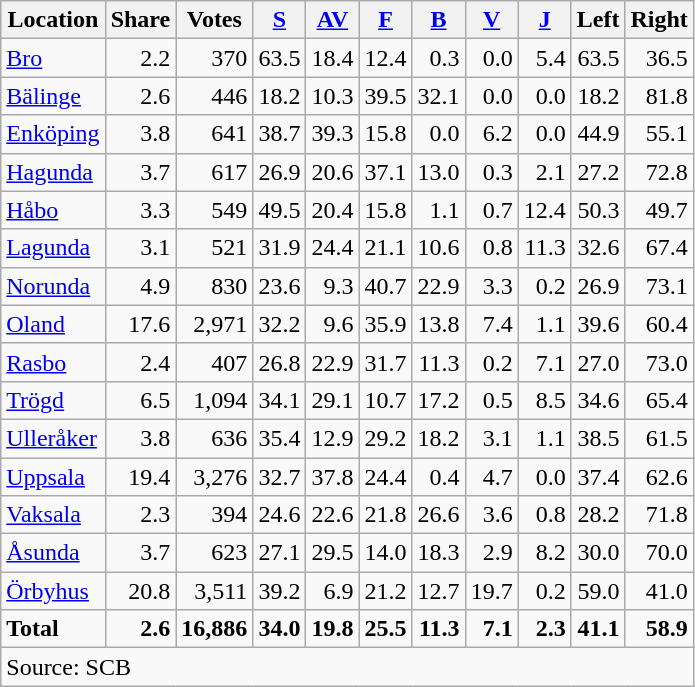<table class="wikitable sortable" style=text-align:right>
<tr>
<th>Location</th>
<th>Share</th>
<th>Votes</th>
<th><a href='#'>S</a></th>
<th><a href='#'>AV</a></th>
<th><a href='#'>F</a></th>
<th><a href='#'>B</a></th>
<th><a href='#'>V</a></th>
<th><a href='#'>J</a></th>
<th>Left</th>
<th>Right</th>
</tr>
<tr>
<td align=left><a href='#'>Bro</a></td>
<td>2.2</td>
<td>370</td>
<td>63.5</td>
<td>18.4</td>
<td>12.4</td>
<td>0.3</td>
<td>0.0</td>
<td>5.4</td>
<td>63.5</td>
<td>36.5</td>
</tr>
<tr>
<td align=left><a href='#'>Bälinge</a></td>
<td>2.6</td>
<td>446</td>
<td>18.2</td>
<td>10.3</td>
<td>39.5</td>
<td>32.1</td>
<td>0.0</td>
<td>0.0</td>
<td>18.2</td>
<td>81.8</td>
</tr>
<tr>
<td align=left><a href='#'>Enköping</a></td>
<td>3.8</td>
<td>641</td>
<td>38.7</td>
<td>39.3</td>
<td>15.8</td>
<td>0.0</td>
<td>6.2</td>
<td>0.0</td>
<td>44.9</td>
<td>55.1</td>
</tr>
<tr>
<td align=left><a href='#'>Hagunda</a></td>
<td>3.7</td>
<td>617</td>
<td>26.9</td>
<td>20.6</td>
<td>37.1</td>
<td>13.0</td>
<td>0.3</td>
<td>2.1</td>
<td>27.2</td>
<td>72.8</td>
</tr>
<tr>
<td align=left><a href='#'>Håbo</a></td>
<td>3.3</td>
<td>549</td>
<td>49.5</td>
<td>20.4</td>
<td>15.8</td>
<td>1.1</td>
<td>0.7</td>
<td>12.4</td>
<td>50.3</td>
<td>49.7</td>
</tr>
<tr>
<td align=left><a href='#'>Lagunda</a></td>
<td>3.1</td>
<td>521</td>
<td>31.9</td>
<td>24.4</td>
<td>21.1</td>
<td>10.6</td>
<td>0.8</td>
<td>11.3</td>
<td>32.6</td>
<td>67.4</td>
</tr>
<tr>
<td align=left><a href='#'>Norunda</a></td>
<td>4.9</td>
<td>830</td>
<td>23.6</td>
<td>9.3</td>
<td>40.7</td>
<td>22.9</td>
<td>3.3</td>
<td>0.2</td>
<td>26.9</td>
<td>73.1</td>
</tr>
<tr>
<td align=left><a href='#'>Oland</a></td>
<td>17.6</td>
<td>2,971</td>
<td>32.2</td>
<td>9.6</td>
<td>35.9</td>
<td>13.8</td>
<td>7.4</td>
<td>1.1</td>
<td>39.6</td>
<td>60.4</td>
</tr>
<tr>
<td align=left><a href='#'>Rasbo</a></td>
<td>2.4</td>
<td>407</td>
<td>26.8</td>
<td>22.9</td>
<td>31.7</td>
<td>11.3</td>
<td>0.2</td>
<td>7.1</td>
<td>27.0</td>
<td>73.0</td>
</tr>
<tr>
<td align=left><a href='#'>Trögd</a></td>
<td>6.5</td>
<td>1,094</td>
<td>34.1</td>
<td>29.1</td>
<td>10.7</td>
<td>17.2</td>
<td>0.5</td>
<td>8.5</td>
<td>34.6</td>
<td>65.4</td>
</tr>
<tr>
<td align=left><a href='#'>Ulleråker</a></td>
<td>3.8</td>
<td>636</td>
<td>35.4</td>
<td>12.9</td>
<td>29.2</td>
<td>18.2</td>
<td>3.1</td>
<td>1.1</td>
<td>38.5</td>
<td>61.5</td>
</tr>
<tr>
<td align=left><a href='#'>Uppsala</a></td>
<td>19.4</td>
<td>3,276</td>
<td>32.7</td>
<td>37.8</td>
<td>24.4</td>
<td>0.4</td>
<td>4.7</td>
<td>0.0</td>
<td>37.4</td>
<td>62.6</td>
</tr>
<tr>
<td align=left><a href='#'>Vaksala</a></td>
<td>2.3</td>
<td>394</td>
<td>24.6</td>
<td>22.6</td>
<td>21.8</td>
<td>26.6</td>
<td>3.6</td>
<td>0.8</td>
<td>28.2</td>
<td>71.8</td>
</tr>
<tr>
<td align=left><a href='#'>Åsunda</a></td>
<td>3.7</td>
<td>623</td>
<td>27.1</td>
<td>29.5</td>
<td>14.0</td>
<td>18.3</td>
<td>2.9</td>
<td>8.2</td>
<td>30.0</td>
<td>70.0</td>
</tr>
<tr>
<td align=left><a href='#'>Örbyhus</a></td>
<td>20.8</td>
<td>3,511</td>
<td>39.2</td>
<td>6.9</td>
<td>21.2</td>
<td>12.7</td>
<td>19.7</td>
<td>0.2</td>
<td>59.0</td>
<td>41.0</td>
</tr>
<tr>
<td align=left><strong>Total</strong></td>
<td><strong>2.6</strong></td>
<td><strong>16,886</strong></td>
<td><strong>34.0</strong></td>
<td><strong>19.8</strong></td>
<td><strong>25.5</strong></td>
<td><strong>11.3</strong></td>
<td><strong>7.1</strong></td>
<td><strong>2.3</strong></td>
<td><strong>41.1</strong></td>
<td><strong>58.9</strong></td>
</tr>
<tr>
<td align=left colspan=11>Source: SCB </td>
</tr>
</table>
